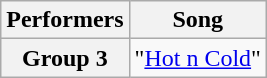<table class="wikitable unsortable" style="text-align:center;">
<tr>
<th scope="col">Performers</th>
<th scope="col">Song</th>
</tr>
<tr>
<th scope="row">Group 3</th>
<td>"<a href='#'>Hot n Cold</a>"</td>
</tr>
</table>
